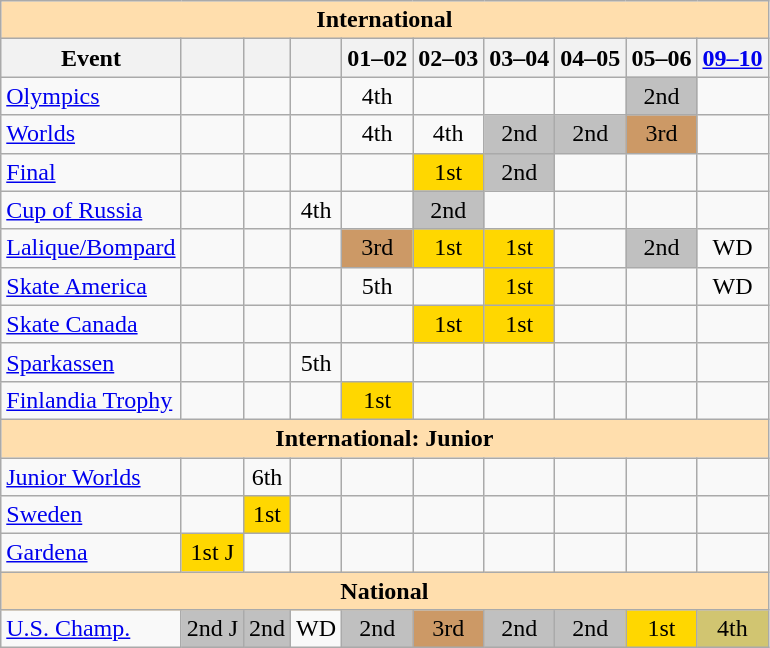<table class="wikitable" style="text-align:center">
<tr>
<th colspan="10" style="background-color: #ffdead; " align="center">International</th>
</tr>
<tr>
<th>Event</th>
<th></th>
<th></th>
<th></th>
<th>01–02</th>
<th>02–03</th>
<th>03–04</th>
<th>04–05</th>
<th>05–06</th>
<th><a href='#'>09–10</a></th>
</tr>
<tr>
<td align=left><a href='#'>Olympics</a></td>
<td></td>
<td></td>
<td></td>
<td>4th</td>
<td></td>
<td></td>
<td></td>
<td bgcolor=silver>2nd</td>
<td></td>
</tr>
<tr>
<td align=left><a href='#'>Worlds</a></td>
<td></td>
<td></td>
<td></td>
<td>4th</td>
<td>4th</td>
<td bgcolor=silver>2nd</td>
<td bgcolor=silver>2nd</td>
<td bgcolor=cc9966>3rd</td>
<td></td>
</tr>
<tr>
<td align=left> <a href='#'>Final</a></td>
<td></td>
<td></td>
<td></td>
<td></td>
<td bgcolor=gold>1st</td>
<td bgcolor=silver>2nd</td>
<td></td>
<td></td>
<td></td>
</tr>
<tr>
<td align=left> <a href='#'>Cup of Russia</a></td>
<td></td>
<td></td>
<td>4th</td>
<td></td>
<td bgcolor=silver>2nd</td>
<td></td>
<td></td>
<td></td>
<td></td>
</tr>
<tr>
<td align=left> <a href='#'>Lalique/Bompard</a></td>
<td></td>
<td></td>
<td></td>
<td bgcolor=cc9966>3rd</td>
<td bgcolor=gold>1st</td>
<td bgcolor=gold>1st</td>
<td></td>
<td bgcolor=silver>2nd</td>
<td>WD</td>
</tr>
<tr>
<td align=left> <a href='#'>Skate America</a></td>
<td></td>
<td></td>
<td></td>
<td>5th</td>
<td></td>
<td bgcolor=gold>1st</td>
<td></td>
<td></td>
<td>WD</td>
</tr>
<tr>
<td align=left> <a href='#'>Skate Canada</a></td>
<td></td>
<td></td>
<td></td>
<td></td>
<td bgcolor=gold>1st</td>
<td bgcolor=gold>1st</td>
<td></td>
<td></td>
<td></td>
</tr>
<tr>
<td align=left> <a href='#'>Sparkassen</a></td>
<td></td>
<td></td>
<td>5th</td>
<td></td>
<td></td>
<td></td>
<td></td>
<td></td>
<td></td>
</tr>
<tr>
<td align=left><a href='#'>Finlandia Trophy</a></td>
<td></td>
<td></td>
<td></td>
<td bgcolor=gold>1st</td>
<td></td>
<td></td>
<td></td>
<td></td>
<td></td>
</tr>
<tr>
<th colspan="10" style="background-color: #ffdead; " align="center">International: Junior</th>
</tr>
<tr>
<td align=left><a href='#'>Junior Worlds</a></td>
<td></td>
<td>6th</td>
<td></td>
<td></td>
<td></td>
<td></td>
<td></td>
<td></td>
<td></td>
</tr>
<tr>
<td align=left> <a href='#'>Sweden</a></td>
<td></td>
<td bgcolor=gold>1st</td>
<td></td>
<td></td>
<td></td>
<td></td>
<td></td>
<td></td>
<td></td>
</tr>
<tr>
<td align=left><a href='#'>Gardena</a></td>
<td bgcolor="gold">1st J</td>
<td></td>
<td></td>
<td></td>
<td></td>
<td></td>
<td></td>
<td></td>
<td></td>
</tr>
<tr>
<th colspan="10" style="background-color: #ffdead; " align="center">National</th>
</tr>
<tr>
<td align=left><a href='#'>U.S. Champ.</a></td>
<td bgcolor="silver">2nd J</td>
<td bgcolor=silver>2nd</td>
<td>WD</td>
<td bgcolor=silver>2nd</td>
<td bgcolor=cc9966>3rd</td>
<td bgcolor=silver>2nd</td>
<td bgcolor=silver>2nd</td>
<td bgcolor=gold>1st</td>
<td bgcolor="d1c571">4th</td>
</tr>
</table>
